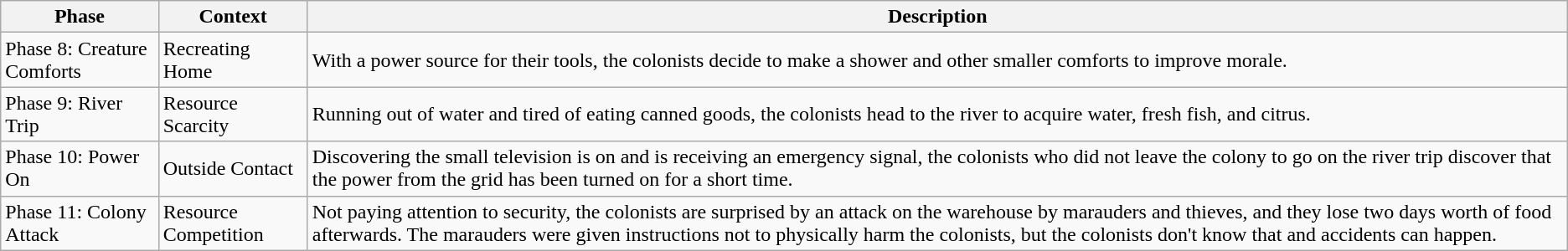<table class="wikitable" border="1">
<tr>
<th>Phase</th>
<th>Context</th>
<th>Description</th>
</tr>
<tr>
<td>Phase 8: Creature Comforts</td>
<td>Recreating Home</td>
<td>With a power source for their tools, the colonists decide to make a shower and other smaller comforts to improve morale.</td>
</tr>
<tr>
<td>Phase 9: River Trip</td>
<td>Resource Scarcity</td>
<td>Running out of water and tired of eating canned goods, the colonists head to the river to acquire water, fresh fish, and citrus.</td>
</tr>
<tr>
<td>Phase 10: Power On</td>
<td>Outside Contact</td>
<td>Discovering the small television is on and is receiving an emergency signal, the colonists who did not leave the colony to go on the river trip discover that the power from the grid has been turned on for a short time.</td>
</tr>
<tr>
<td>Phase 11: Colony Attack</td>
<td>Resource Competition</td>
<td>Not paying attention to security, the colonists are surprised by an attack on the warehouse by marauders and thieves, and they lose two days worth of food afterwards. The marauders were given instructions not to physically harm the colonists, but the colonists don't know that and accidents can happen.</td>
</tr>
</table>
